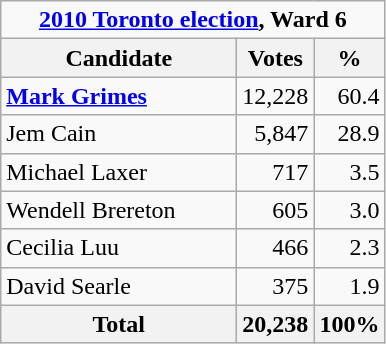<table class="wikitable">
<tr>
<td Colspan="3" align="center"><strong><a href='#'>2010 Toronto election</a>, Ward 6</strong></td>
</tr>
<tr>
<th bgcolor="#DDDDFF" width="150px">Candidate</th>
<th bgcolor="#DDDDFF">Votes</th>
<th bgcolor="#DDDDFF">%</th>
</tr>
<tr>
<td><strong><a href='#'>Mark Grimes</a></strong></td>
<td align=right>12,228</td>
<td align=right>60.4</td>
</tr>
<tr>
<td>Jem Cain</td>
<td align=right>5,847</td>
<td align=right>28.9</td>
</tr>
<tr>
<td>Michael Laxer</td>
<td align=right>717</td>
<td align=right>3.5</td>
</tr>
<tr>
<td>Wendell Brereton</td>
<td align=right>605</td>
<td align=right>3.0</td>
</tr>
<tr>
<td>Cecilia Luu</td>
<td align=right>466</td>
<td align=right>2.3</td>
</tr>
<tr>
<td>David Searle</td>
<td align=right>375</td>
<td align=right>1.9</td>
</tr>
<tr>
<th>Total</th>
<th align=right>20,238</th>
<th align=right>100%</th>
</tr>
</table>
